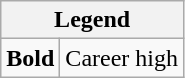<table class="wikitable mw-collapsible mw-collapsed">
<tr>
<th colspan="2">Legend</th>
</tr>
<tr>
<td><strong>Bold</strong></td>
<td>Career high</td>
</tr>
</table>
